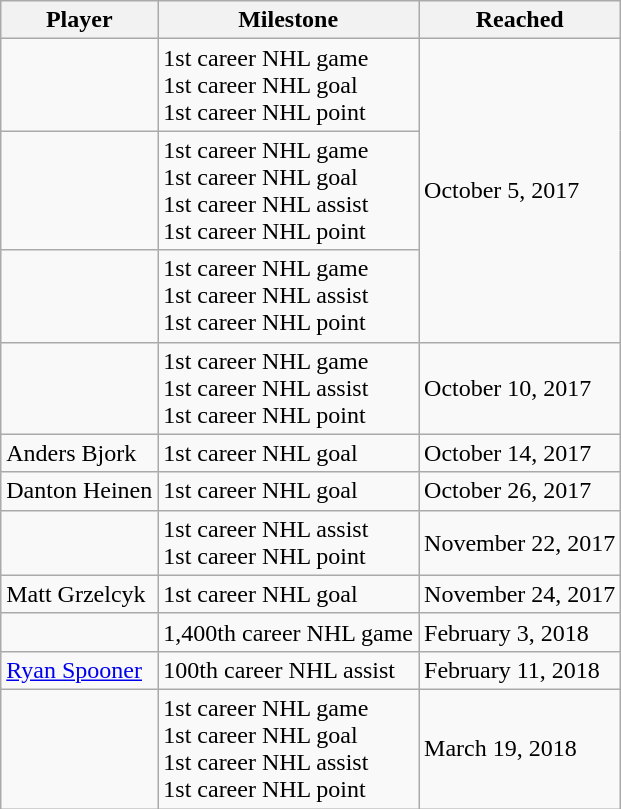<table class="wikitable sortable" style="width:auto%;">
<tr align=center>
<th>Player</th>
<th>Milestone</th>
<th>Reached</th>
</tr>
<tr>
<td></td>
<td>1st career NHL game<br>1st career NHL goal<br>1st career NHL point</td>
<td rowspan="3">October 5, 2017</td>
</tr>
<tr>
<td></td>
<td>1st career NHL game<br>1st career NHL goal<br>1st career NHL assist<br>1st career NHL point</td>
</tr>
<tr>
<td></td>
<td>1st career NHL game<br>1st career NHL assist<br>1st career NHL point</td>
</tr>
<tr>
<td></td>
<td>1st career NHL game<br>1st career NHL assist<br>1st career NHL point</td>
<td>October 10, 2017</td>
</tr>
<tr>
<td>Anders Bjork</td>
<td>1st career NHL goal</td>
<td>October 14, 2017</td>
</tr>
<tr>
<td>Danton Heinen</td>
<td>1st career NHL goal</td>
<td>October 26, 2017</td>
</tr>
<tr>
<td></td>
<td>1st career NHL assist<br>1st career NHL point</td>
<td>November 22, 2017</td>
</tr>
<tr>
<td>Matt Grzelcyk</td>
<td>1st career NHL goal</td>
<td>November 24, 2017</td>
</tr>
<tr>
<td></td>
<td>1,400th career NHL game</td>
<td>February 3, 2018</td>
</tr>
<tr>
<td><a href='#'>Ryan Spooner</a></td>
<td>100th career NHL assist</td>
<td>February 11, 2018</td>
</tr>
<tr>
<td></td>
<td>1st career NHL game <br> 1st career NHL goal <br> 1st career NHL assist<br>1st career NHL point</td>
<td>March 19, 2018</td>
</tr>
</table>
